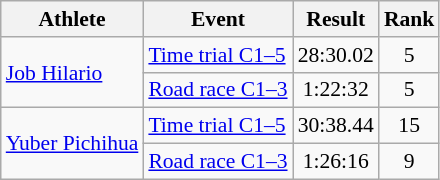<table class=wikitable style="font-size:90%">
<tr>
<th>Athlete</th>
<th>Event</th>
<th>Result</th>
<th>Rank</th>
</tr>
<tr align=center>
<td align=left rowspan=2><a href='#'>Job Hilario</a></td>
<td align=left><a href='#'>Time trial C1–5</a></td>
<td>28:30.02</td>
<td>5</td>
</tr>
<tr align=center>
<td align=left><a href='#'>Road race C1–3</a></td>
<td>1:22:32</td>
<td>5</td>
</tr>
<tr align=center>
<td align=left rowspan=2><a href='#'>Yuber Pichihua</a></td>
<td align=left><a href='#'>Time trial C1–5</a></td>
<td>30:38.44</td>
<td>15</td>
</tr>
<tr align=center>
<td align=left><a href='#'>Road race C1–3</a></td>
<td>1:26:16</td>
<td>9</td>
</tr>
</table>
